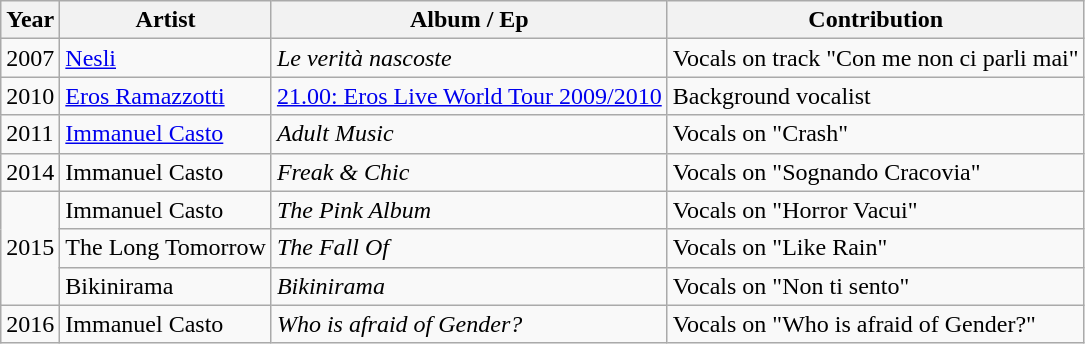<table class="wikitable">
<tr>
<th>Year</th>
<th>Artist</th>
<th>Album / Ep</th>
<th>Contribution</th>
</tr>
<tr>
<td>2007</td>
<td><a href='#'>Nesli</a></td>
<td><em>Le verità nascoste</em></td>
<td>Vocals on track "Con me non ci parli mai"</td>
</tr>
<tr>
<td>2010</td>
<td><a href='#'>Eros Ramazzotti</a></td>
<td><a href='#'>21.00: Eros Live World Tour 2009/2010</a></td>
<td>Background vocalist</td>
</tr>
<tr>
<td>2011</td>
<td><a href='#'>Immanuel Casto</a></td>
<td><em>Adult Music</em></td>
<td>Vocals on "Crash"</td>
</tr>
<tr>
<td>2014</td>
<td>Immanuel Casto</td>
<td><em>Freak & Chic</em></td>
<td>Vocals on "Sognando Cracovia"</td>
</tr>
<tr>
<td rowspan="3">2015</td>
<td>Immanuel Casto</td>
<td><em>The Pink Album</em></td>
<td>Vocals on "Horror Vacui"</td>
</tr>
<tr>
<td>The Long Tomorrow</td>
<td><em>The Fall Of</em></td>
<td>Vocals on "Like Rain"</td>
</tr>
<tr>
<td>Bikinirama</td>
<td><em>Bikinirama</em></td>
<td>Vocals on "Non ti sento"</td>
</tr>
<tr>
<td>2016</td>
<td>Immanuel Casto</td>
<td><em>Who is afraid of Gender?</em></td>
<td>Vocals on "Who is afraid of Gender?"</td>
</tr>
</table>
